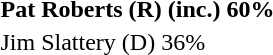<table>
<tr>
<td><strong>Pat Roberts (R) (inc.) 60%</strong></td>
</tr>
<tr>
<td>Jim Slattery (D) 36%</td>
</tr>
</table>
